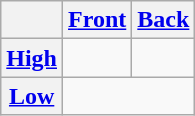<table class="wikitable" style="text-align: center;">
<tr>
<th></th>
<th><a href='#'>Front</a></th>
<th><a href='#'>Back</a></th>
</tr>
<tr>
<th><a href='#'>High</a></th>
<td></td>
<td></td>
</tr>
<tr>
<th><a href='#'>Low</a></th>
<td colspan="2"></td>
</tr>
</table>
